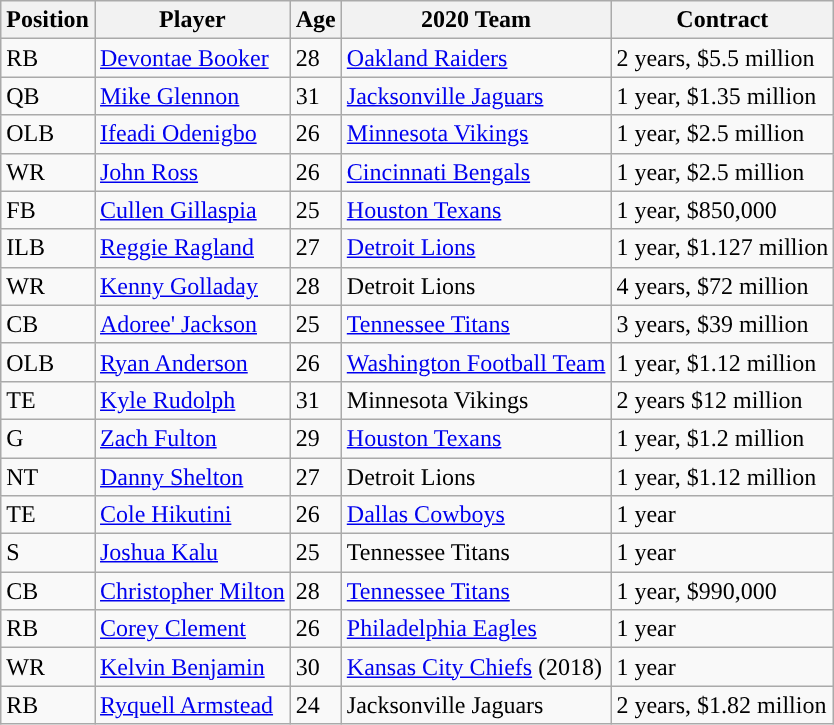<table class="wikitable">
<tr>
<th>Position</th>
<th>Player</th>
<th>Age</th>
<th>2020 Team</th>
<th>Contract</th>
</tr>
<tr>
<td>RB</td>
<td><a href='#'>Devontae Booker</a></td>
<td>28</td>
<td><a href='#'>Oakland Raiders</a></td>
<td>2 years, $5.5 million</td>
</tr>
<tr>
<td>QB</td>
<td><a href='#'>Mike Glennon</a></td>
<td>31</td>
<td><a href='#'>Jacksonville Jaguars</a></td>
<td>1 year, $1.35 million</td>
</tr>
<tr>
<td>OLB</td>
<td><a href='#'>Ifeadi Odenigbo</a></td>
<td>26</td>
<td><a href='#'>Minnesota Vikings</a></td>
<td>1 year, $2.5 million</td>
</tr>
<tr>
<td>WR</td>
<td><a href='#'>John Ross</a></td>
<td>26</td>
<td><a href='#'>Cincinnati Bengals</a></td>
<td>1 year, $2.5 million</td>
</tr>
<tr>
<td>FB</td>
<td><a href='#'>Cullen Gillaspia</a></td>
<td>25</td>
<td><a href='#'>Houston Texans</a></td>
<td>1 year, $850,000</td>
</tr>
<tr>
<td>ILB</td>
<td><a href='#'>Reggie Ragland</a></td>
<td>27</td>
<td><a href='#'>Detroit Lions</a></td>
<td>1 year,  $1.127 million</td>
</tr>
<tr>
<td>WR</td>
<td><a href='#'>Kenny Golladay</a></td>
<td>28</td>
<td>Detroit Lions</td>
<td>4 years, $72 million</td>
</tr>
<tr>
<td>CB</td>
<td><a href='#'>Adoree' Jackson</a></td>
<td>25</td>
<td><a href='#'>Tennessee Titans</a></td>
<td>3 years, $39 million</td>
</tr>
<tr>
<td>OLB</td>
<td><a href='#'>Ryan Anderson</a></td>
<td>26</td>
<td><a href='#'>Washington Football Team</a></td>
<td>1 year, $1.12 million</td>
</tr>
<tr>
<td>TE</td>
<td><a href='#'>Kyle Rudolph</a></td>
<td>31</td>
<td>Minnesota Vikings</td>
<td>2 years $12 million</td>
</tr>
<tr>
<td>G</td>
<td><a href='#'>Zach Fulton</a></td>
<td>29</td>
<td><a href='#'>Houston Texans</a></td>
<td>1 year, $1.2 million</td>
</tr>
<tr>
<td>NT</td>
<td><a href='#'>Danny Shelton</a></td>
<td>27</td>
<td>Detroit Lions</td>
<td>1 year, $1.12 million</td>
</tr>
<tr>
<td>TE</td>
<td><a href='#'>Cole Hikutini</a></td>
<td>26</td>
<td><a href='#'>Dallas Cowboys</a></td>
<td>1 year</td>
</tr>
<tr>
<td>S</td>
<td><a href='#'>Joshua Kalu</a></td>
<td>25</td>
<td>Tennessee Titans</td>
<td>1 year</td>
</tr>
<tr>
<td>CB</td>
<td><a href='#'>Christopher Milton</a></td>
<td>28</td>
<td><a href='#'>Tennessee Titans</a></td>
<td>1 year, $990,000</td>
</tr>
<tr>
<td>RB</td>
<td><a href='#'>Corey Clement</a></td>
<td>26</td>
<td><a href='#'>Philadelphia Eagles</a></td>
<td>1 year</td>
</tr>
<tr>
<td>WR</td>
<td><a href='#'>Kelvin Benjamin</a></td>
<td>30</td>
<td><a href='#'>Kansas City Chiefs</a> (2018)</td>
<td>1 year</td>
</tr>
<tr>
<td>RB</td>
<td><a href='#'>Ryquell Armstead</a></td>
<td>24</td>
<td>Jacksonville Jaguars</td>
<td>2 years, $1.82 million</td>
</tr>
</table>
